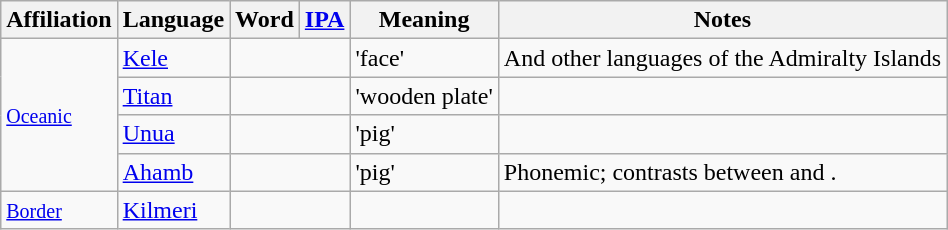<table class="wikitable">
<tr>
<th>Affiliation</th>
<th colspan=2>Language</th>
<th>Word</th>
<th><a href='#'>IPA</a></th>
<th>Meaning</th>
<th>Notes</th>
</tr>
<tr>
<td rowspan="4"><small><a href='#'>Oceanic</a></small></td>
<td colspan="2"><a href='#'>Kele</a></td>
<td colspan="2"></td>
<td>'face'</td>
<td>And other languages of the Admiralty Islands</td>
</tr>
<tr>
<td colspan="2"><a href='#'>Titan</a></td>
<td colspan="2"></td>
<td>'wooden plate'</td>
<td></td>
</tr>
<tr>
<td colspan="2"><a href='#'>Unua</a></td>
<td colspan="2"></td>
<td>'pig'</td>
<td></td>
</tr>
<tr>
<td colspan="2"><a href='#'>Ahamb</a></td>
<td colspan="2"></td>
<td>'pig'</td>
<td>Phonemic; contrasts between  and .</td>
</tr>
<tr>
<td><small><a href='#'>Border</a></small></td>
<td colspan="2"><a href='#'>Kilmeri</a></td>
<td colspan="2"></td>
<td></td>
<td></td>
</tr>
</table>
